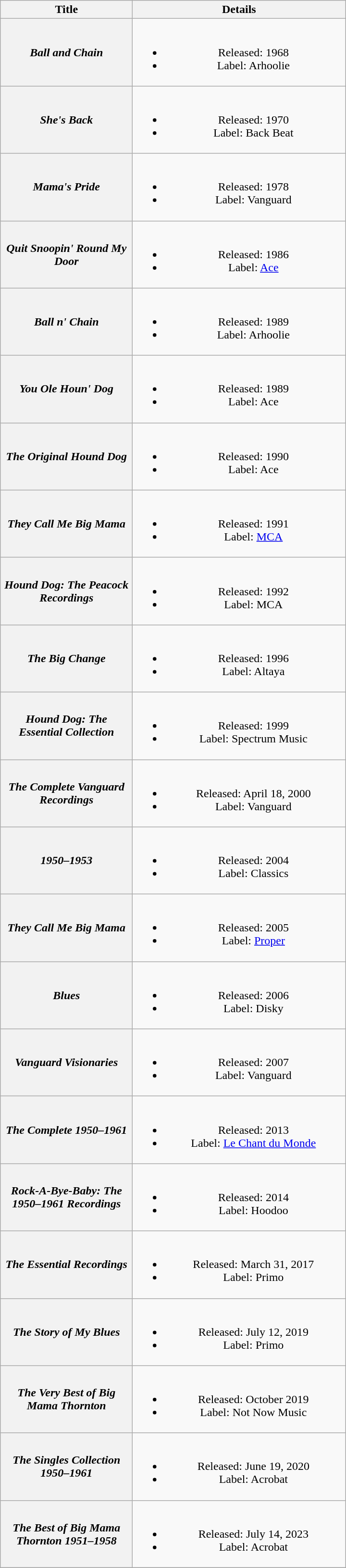<table class="wikitable plainrowheaders" style="text-align:center;">
<tr>
<th scope="col" style="width:11em;">Title</th>
<th scope="col" style="width:18em;">Details</th>
</tr>
<tr>
<th scope="row"><em>Ball and Chain</em><br></th>
<td><br><ul><li>Released: 1968</li><li>Label: Arhoolie</li></ul></td>
</tr>
<tr>
<th scope="row"><em>She's Back</em></th>
<td><br><ul><li>Released: 1970</li><li>Label: Back Beat</li></ul></td>
</tr>
<tr>
<th scope="row"><em>Mama's Pride</em></th>
<td><br><ul><li>Released: 1978</li><li>Label: Vanguard</li></ul></td>
</tr>
<tr>
<th scope="row"><em>Quit Snoopin' Round My Door</em></th>
<td><br><ul><li>Released: 1986</li><li>Label: <a href='#'>Ace</a></li></ul></td>
</tr>
<tr>
<th scope="row"><em>Ball n' Chain</em></th>
<td><br><ul><li>Released: 1989</li><li>Label: Arhoolie</li></ul></td>
</tr>
<tr>
<th scope="row"><em>You Ole Houn' Dog</em></th>
<td><br><ul><li>Released: 1989</li><li>Label: Ace</li></ul></td>
</tr>
<tr>
<th scope="row"><em>The Original Hound Dog</em></th>
<td><br><ul><li>Released: 1990</li><li>Label: Ace</li></ul></td>
</tr>
<tr>
<th scope="row"><em>They Call Me Big Mama</em></th>
<td><br><ul><li>Released: 1991</li><li>Label: <a href='#'>MCA</a></li></ul></td>
</tr>
<tr>
<th scope="row"><em>Hound Dog: The Peacock Recordings</em></th>
<td><br><ul><li>Released: 1992</li><li>Label: MCA</li></ul></td>
</tr>
<tr>
<th scope="row"><em>The Big Change</em></th>
<td><br><ul><li>Released: 1996</li><li>Label: Altaya</li></ul></td>
</tr>
<tr>
<th scope="row"><em>Hound Dog: The Essential Collection</em></th>
<td><br><ul><li>Released: 1999</li><li>Label: Spectrum Music</li></ul></td>
</tr>
<tr>
<th scope="row"><em>The Complete Vanguard Recordings</em></th>
<td><br><ul><li>Released: April 18, 2000</li><li>Label: Vanguard</li></ul></td>
</tr>
<tr>
<th scope="row"><em>1950–1953</em></th>
<td><br><ul><li>Released: 2004</li><li>Label: Classics</li></ul></td>
</tr>
<tr>
<th scope="row"><em>They Call Me Big Mama</em></th>
<td><br><ul><li>Released: 2005</li><li>Label: <a href='#'>Proper</a></li></ul></td>
</tr>
<tr>
<th scope="row"><em>Blues</em></th>
<td><br><ul><li>Released: 2006</li><li>Label: Disky</li></ul></td>
</tr>
<tr>
<th scope="row"><em>Vanguard Visionaries</em></th>
<td><br><ul><li>Released: 2007</li><li>Label: Vanguard</li></ul></td>
</tr>
<tr>
<th scope="row"><em>The Complete 1950–1961</em></th>
<td><br><ul><li>Released: 2013</li><li>Label: <a href='#'>Le Chant du Monde</a></li></ul></td>
</tr>
<tr>
<th scope="row"><em>Rock-A-Bye-Baby: The 1950–1961 Recordings</em></th>
<td><br><ul><li>Released: 2014</li><li>Label: Hoodoo</li></ul></td>
</tr>
<tr>
<th scope="row"><em>The Essential Recordings</em></th>
<td><br><ul><li>Released: March 31, 2017</li><li>Label: Primo</li></ul></td>
</tr>
<tr>
<th scope="row"><em>The Story of My Blues</em></th>
<td><br><ul><li>Released: July 12, 2019</li><li>Label: Primo</li></ul></td>
</tr>
<tr>
<th scope="row"><em>The Very Best of Big Mama Thornton</em></th>
<td><br><ul><li>Released: October 2019</li><li>Label: Not Now Music</li></ul></td>
</tr>
<tr>
<th scope="row"><em>The Singles Collection 1950–1961</em></th>
<td><br><ul><li>Released: June 19, 2020</li><li>Label: Acrobat</li></ul></td>
</tr>
<tr>
<th scope="row"><em>The Best of Big Mama Thornton 1951–1958</em></th>
<td><br><ul><li>Released: July 14, 2023</li><li>Label: Acrobat</li></ul></td>
</tr>
<tr>
</tr>
</table>
